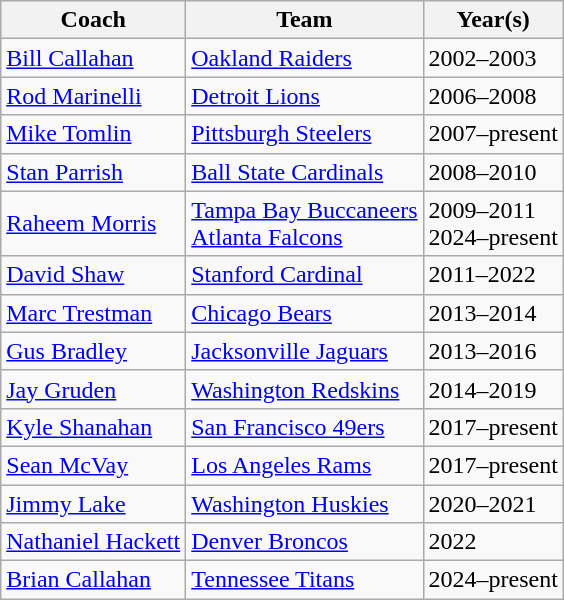<table class="wikitable">
<tr>
<th>Coach</th>
<th>Team</th>
<th>Year(s)</th>
</tr>
<tr style= style="text-align:center;">
<td><a href='#'>Bill Callahan</a></td>
<td><a href='#'>Oakland Raiders</a></td>
<td>2002–2003</td>
</tr>
<tr style= style="text-align:center;">
<td><a href='#'>Rod Marinelli</a></td>
<td><a href='#'>Detroit Lions</a></td>
<td>2006–2008</td>
</tr>
<tr style= style="text-align:center;">
<td><a href='#'>Mike Tomlin</a></td>
<td><a href='#'>Pittsburgh Steelers</a></td>
<td>2007–present</td>
</tr>
<tr style= style="text-align:center;">
<td><a href='#'>Stan Parrish</a></td>
<td><a href='#'>Ball State Cardinals</a></td>
<td>2008–2010</td>
</tr>
<tr style= style="text-align:center;">
<td><a href='#'>Raheem Morris</a></td>
<td><a href='#'>Tampa Bay Buccaneers</a><br><a href='#'>Atlanta Falcons</a></td>
<td>2009–2011<br>2024–present</td>
</tr>
<tr style= style="text-align:center;">
<td><a href='#'>David Shaw</a></td>
<td><a href='#'>Stanford Cardinal</a></td>
<td>2011–2022</td>
</tr>
<tr style= style="text-align:center;">
<td><a href='#'>Marc Trestman</a></td>
<td><a href='#'>Chicago Bears</a></td>
<td>2013–2014</td>
</tr>
<tr style= style="text-align:center;">
<td><a href='#'>Gus Bradley</a></td>
<td><a href='#'>Jacksonville Jaguars</a></td>
<td>2013–2016</td>
</tr>
<tr style= style="text-align:center;">
<td><a href='#'>Jay Gruden</a></td>
<td><a href='#'>Washington Redskins</a></td>
<td>2014–2019</td>
</tr>
<tr style= style="text-align:center;">
<td><a href='#'>Kyle Shanahan</a></td>
<td><a href='#'>San Francisco 49ers</a></td>
<td>2017–present</td>
</tr>
<tr style= style="text-align:center;">
<td><a href='#'>Sean McVay</a></td>
<td><a href='#'>Los Angeles Rams</a></td>
<td>2017–present</td>
</tr>
<tr style= style="text-align:center;">
<td><a href='#'>Jimmy Lake</a></td>
<td><a href='#'>Washington Huskies</a></td>
<td>2020–2021</td>
</tr>
<tr style= style="text-align:center;">
<td><a href='#'>Nathaniel Hackett</a></td>
<td><a href='#'>Denver Broncos</a></td>
<td>2022</td>
</tr>
<tr style= style="text-align:center;">
<td><a href='#'>Brian Callahan</a></td>
<td><a href='#'>Tennessee Titans</a></td>
<td>2024–present</td>
</tr>
</table>
